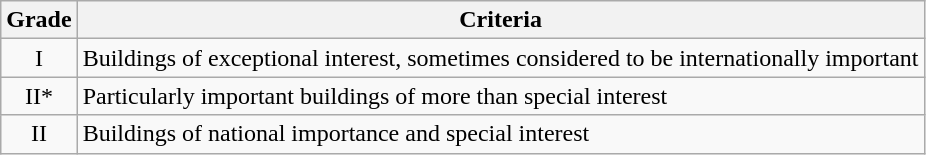<table class="wikitable">
<tr>
<th>Grade</th>
<th>Criteria</th>
</tr>
<tr>
<td align="center" >I</td>
<td>Buildings of exceptional interest, sometimes considered to be internationally important</td>
</tr>
<tr>
<td align="center" >II*</td>
<td>Particularly important buildings of more than special interest</td>
</tr>
<tr>
<td align="center" >II</td>
<td>Buildings of national importance and special interest</td>
</tr>
</table>
